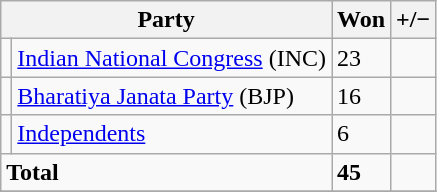<table class="sortable wikitable">
<tr>
<th colspan="2">Party</th>
<th>Won</th>
<th><strong>+/−</strong></th>
</tr>
<tr>
<td></td>
<td><a href='#'>Indian National Congress</a>  (INC)</td>
<td>23</td>
<td></td>
</tr>
<tr>
<td></td>
<td><a href='#'>Bharatiya Janata Party</a> (BJP)</td>
<td>16</td>
<td></td>
</tr>
<tr>
<td></td>
<td><a href='#'>Independents</a></td>
<td>6</td>
<td></td>
</tr>
<tr>
<td colspan="2"><strong>Total</strong></td>
<td><strong>45</strong></td>
<td></td>
</tr>
<tr>
</tr>
</table>
